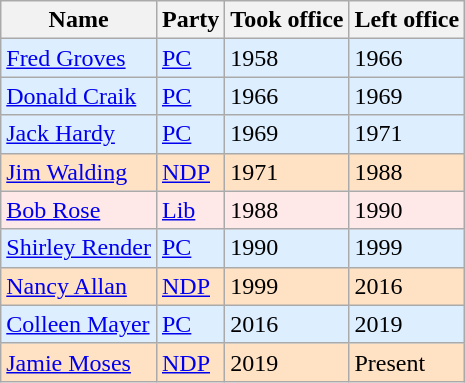<table class="wikitable">
<tr>
<th>Name</th>
<th>Party</th>
<th>Took office</th>
<th>Left office</th>
</tr>
<tr bgcolor=#DDEEFF>
<td><a href='#'>Fred Groves</a></td>
<td><a href='#'>PC</a></td>
<td>1958</td>
<td>1966</td>
</tr>
<tr bgcolor=#DDEEFF>
<td><a href='#'>Donald Craik</a></td>
<td><a href='#'>PC</a></td>
<td>1966</td>
<td>1969</td>
</tr>
<tr bgcolor=#DDEEFF>
<td><a href='#'>Jack Hardy</a></td>
<td><a href='#'>PC</a></td>
<td>1969</td>
<td>1971</td>
</tr>
<tr bgcolor=#FFE1C4>
<td><a href='#'>Jim Walding</a></td>
<td><a href='#'>NDP</a></td>
<td>1971</td>
<td>1988</td>
</tr>
<tr bgcolor=#FFE8E8>
<td><a href='#'>Bob Rose</a></td>
<td><a href='#'>Lib</a></td>
<td>1988</td>
<td>1990</td>
</tr>
<tr bgcolor=#DDEEFF>
<td><a href='#'>Shirley Render</a></td>
<td><a href='#'>PC</a></td>
<td>1990</td>
<td>1999</td>
</tr>
<tr bgcolor=#FFE1C4>
<td><a href='#'>Nancy Allan</a></td>
<td><a href='#'>NDP</a></td>
<td>1999</td>
<td>2016</td>
</tr>
<tr bgcolor=#DDEEFF>
<td><a href='#'>Colleen Mayer</a></td>
<td><a href='#'>PC</a></td>
<td>2016</td>
<td>2019</td>
</tr>
<tr bgcolor=#FFE1C4>
<td><a href='#'>Jamie Moses</a></td>
<td><a href='#'>NDP</a></td>
<td>2019</td>
<td>Present</td>
</tr>
</table>
